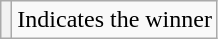<table class="wikitable">
<tr>
<th scope="row" style="text-align:center;" style="background:#FAEB86; height:20px; width:20px"></th>
<td>Indicates the winner</td>
</tr>
</table>
